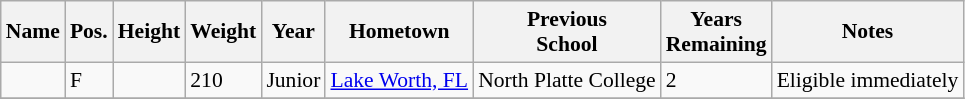<table class="wikitable sortable" style="font-size:90%;" border="1">
<tr>
<th>Name</th>
<th>Pos.</th>
<th>Height</th>
<th>Weight</th>
<th>Year</th>
<th>Hometown</th>
<th ! class="unsortable">Previous<br>School</th>
<th ! class="unsortable">Years<br>Remaining</th>
<th ! class="unsortable">Notes</th>
</tr>
<tr>
<td></td>
<td>F</td>
<td></td>
<td>210</td>
<td>Junior</td>
<td><a href='#'>Lake Worth, FL</a></td>
<td>North Platte College</td>
<td>2</td>
<td>Eligible immediately</td>
</tr>
<tr>
</tr>
</table>
